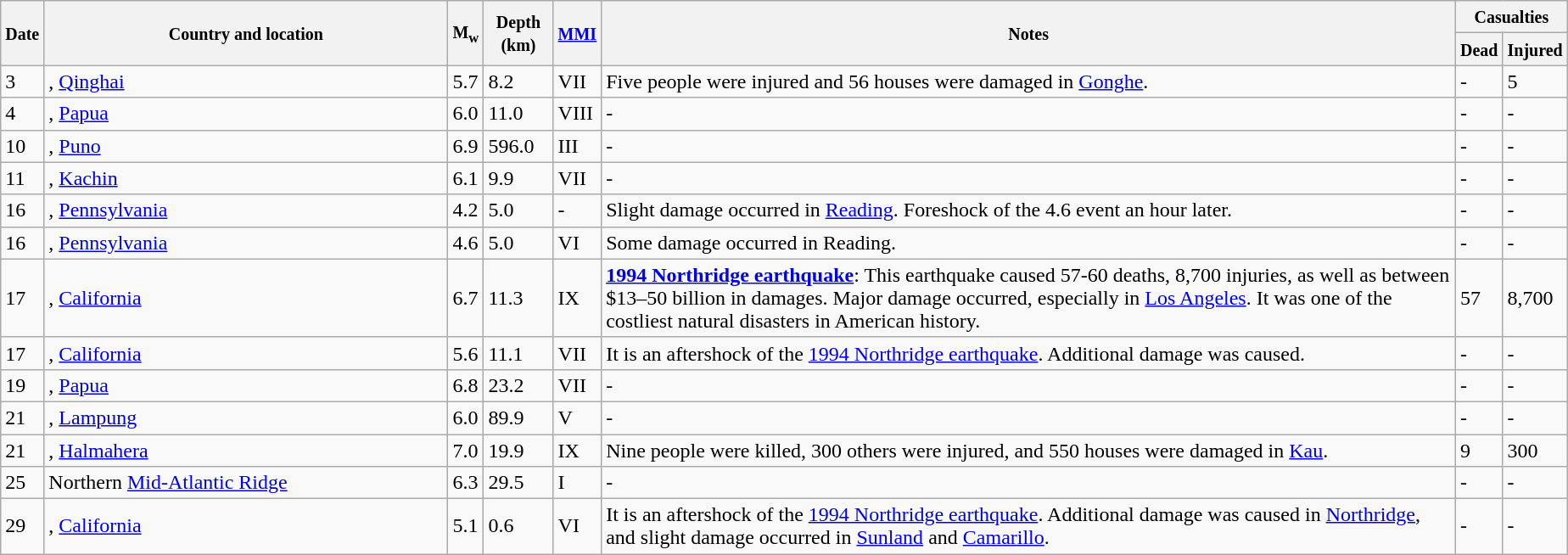<table class="wikitable sortable" style="border:1px black; margin-left:1em;">
<tr>
<th rowspan="2"><small>Date</small></th>
<th rowspan="2" style="width: 310px"><small>Country and location</small></th>
<th rowspan="2"><small>M<sub>w</sub></small></th>
<th rowspan="2"><small>Depth (km)</small></th>
<th rowspan="2"><small><a href='#'>MMI</a></small></th>
<th rowspan="2" class="unsortable"><small>Notes</small></th>
<th colspan="2"><small>Casualties</small></th>
</tr>
<tr>
<th><small>Dead</small></th>
<th><small>Injured</small></th>
</tr>
<tr>
<td>3</td>
<td>, <a href='#'>Qinghai</a></td>
<td>5.7</td>
<td>8.2</td>
<td>VII</td>
<td>Five people were injured and 56 houses were damaged in <a href='#'>Gonghe</a>.</td>
<td>-</td>
<td>5</td>
</tr>
<tr>
<td>4</td>
<td>, <a href='#'>Papua</a></td>
<td>6.0</td>
<td>11.0</td>
<td>VIII</td>
<td>-</td>
<td>-</td>
<td>-</td>
</tr>
<tr>
<td>10</td>
<td>, <a href='#'>Puno</a></td>
<td>6.9</td>
<td>596.0</td>
<td>III</td>
<td>-</td>
<td>-</td>
<td>-</td>
</tr>
<tr>
<td>11</td>
<td>, <a href='#'>Kachin</a></td>
<td>6.1</td>
<td>9.9</td>
<td>VII</td>
<td>-</td>
<td>-</td>
<td>-</td>
</tr>
<tr>
<td>16</td>
<td>, <a href='#'>Pennsylvania</a></td>
<td>4.2</td>
<td>5.0</td>
<td>-</td>
<td>Slight damage occurred in <a href='#'>Reading</a>. Foreshock of the 4.6 event an hour later.</td>
<td>-</td>
<td>-</td>
</tr>
<tr>
<td>16</td>
<td>, <a href='#'>Pennsylvania</a></td>
<td>4.6</td>
<td>5.0</td>
<td>VI</td>
<td>Some damage occurred in Reading.</td>
<td>-</td>
<td>-</td>
</tr>
<tr>
<td>17</td>
<td>, <a href='#'>California</a></td>
<td>6.7</td>
<td>11.3</td>
<td>IX</td>
<td><strong><a href='#'>1994 Northridge earthquake</a></strong>: This earthquake caused 57-60 deaths, 8,700 injuries, as well as between $13–50 billion in damages. Major damage occurred, especially in <a href='#'>Los Angeles</a>. It was one of the costliest natural disasters in American history.</td>
<td>57</td>
<td>8,700</td>
</tr>
<tr>
<td>17</td>
<td>, <a href='#'>California</a></td>
<td>5.6</td>
<td>11.1</td>
<td>VII</td>
<td>It is an aftershock of the <a href='#'>1994 Northridge earthquake</a>. Additional damage was caused.</td>
<td>-</td>
<td>-</td>
</tr>
<tr>
<td>19</td>
<td>, <a href='#'>Papua</a></td>
<td>6.8</td>
<td>23.2</td>
<td>VII</td>
<td>-</td>
<td>-</td>
<td>-</td>
</tr>
<tr>
<td>21</td>
<td>, <a href='#'>Lampung</a></td>
<td>6.0</td>
<td>89.9</td>
<td>V</td>
<td>-</td>
<td>-</td>
<td>-</td>
</tr>
<tr>
<td>21</td>
<td>, <a href='#'>Halmahera</a></td>
<td>7.0</td>
<td>19.9</td>
<td>IX</td>
<td>Nine people were killed, 300 others were injured, and 550 houses were damaged in <a href='#'>Kau</a>.</td>
<td>9</td>
<td>300</td>
</tr>
<tr>
<td>25</td>
<td>Northern <a href='#'>Mid-Atlantic Ridge</a></td>
<td>6.3</td>
<td>29.5</td>
<td>I</td>
<td>-</td>
<td>-</td>
<td>-</td>
</tr>
<tr>
<td>29</td>
<td>, <a href='#'>California</a></td>
<td>5.1</td>
<td>0.6</td>
<td>VI</td>
<td>It is an aftershock of the <a href='#'>1994 Northridge earthquake</a>. Additional damage was caused in <a href='#'>Northridge</a>, and slight damage occurred in <a href='#'>Sunland</a> and <a href='#'>Camarillo</a>.</td>
<td>-</td>
<td>-</td>
</tr>
</table>
